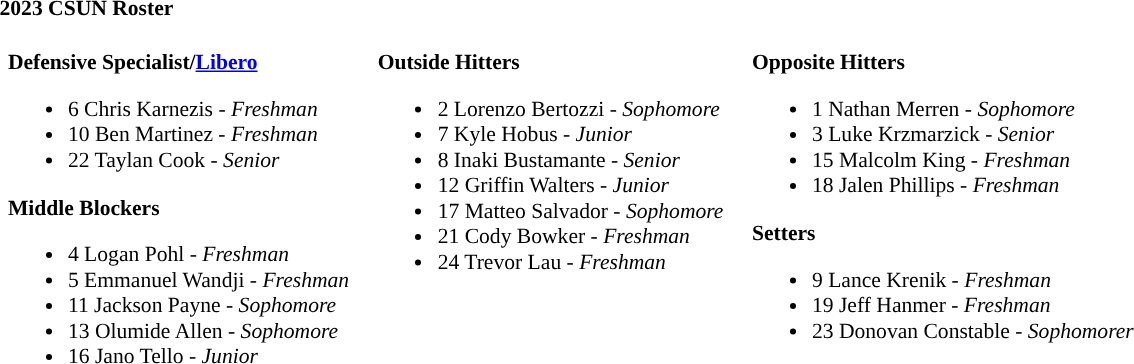<table class="toccolours" style="border-collapse:collapse; font-size:90%;">
<tr>
<td colspan="7"><strong>2023 CSUN Roster</strong></td>
</tr>
<tr>
</tr>
<tr>
<td width="03"> </td>
<td valign="top"><br><strong>Defensive Specialist/<a href='#'>Libero</a></strong><ul><li>6 Chris Karnezis - <em>Freshman</em></li><li>10 Ben Martinez - <em>Freshman</em></li><li>22 Taylan Cook - <em>Senior</em></li></ul><strong>Middle Blockers</strong><ul><li>4 Logan Pohl - <em>Freshman</em></li><li>5 Emmanuel Wandji - <em>Freshman</em></li><li>11 Jackson Payne - <em> Sophomore</em></li><li>13 Olumide Allen - <em>Sophomore</em></li><li>16 Jano Tello - <em> Junior</em></li></ul></td>
<td width="15"> </td>
<td valign="top"><br><strong>Outside Hitters</strong><ul><li>2 Lorenzo Bertozzi - <em> Sophomore</em></li><li>7 Kyle Hobus - <em> Junior</em></li><li>8 Inaki Bustamante - <em>Senior</em></li><li>12 Griffin Walters - <em>Junior</em></li><li>17 Matteo Salvador - <em>Sophomore</em></li><li>21 Cody Bowker - <em> Freshman</em></li><li>24 Trevor Lau - <em>Freshman</em></li></ul></td>
<td width="15"> </td>
<td valign="top"><br><strong>Opposite Hitters</strong><ul><li>1 Nathan Merren - <em> Sophomore</em></li><li>3 Luke Krzmarzick - <em> Senior</em></li><li>15 Malcolm King - <em>Freshman</em></li><li>18 Jalen Phillips - <em>Freshman</em></li></ul><strong>Setters</strong><ul><li>9 Lance Krenik - <em> Freshman</em></li><li>19 Jeff Hanmer - <em> Freshman</em></li><li>23 Donovan Constable - <em>Sophomorer</em></li></ul></td>
<td width="20"> </td>
</tr>
</table>
